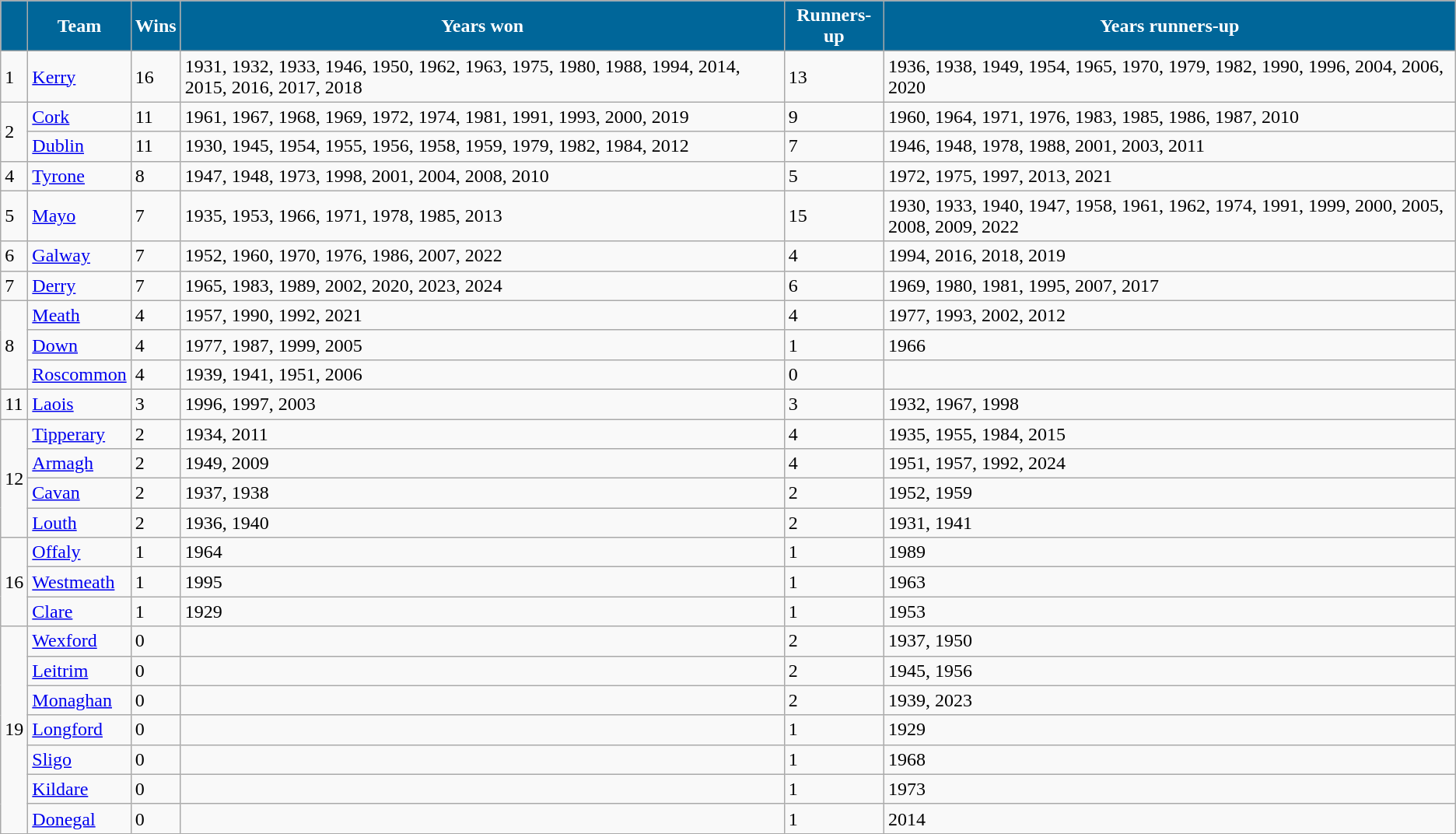<table class="wikitable">
<tr>
<th style="background:#069; color:white;"></th>
<th style="background:#069; color:white;">Team</th>
<th style="background:#069; color:white;">Wins</th>
<th style="background:#069; color:white;">Years won</th>
<th style="background:#069; color:white;">Runners-up</th>
<th style="background:#069; color:white;">Years runners-up</th>
</tr>
<tr>
<td>1</td>
<td><a href='#'>Kerry</a></td>
<td>16</td>
<td>1931, 1932, 1933, 1946, 1950, 1962, 1963, 1975, 1980, 1988, 1994, 2014, 2015, 2016, 2017, 2018</td>
<td>13</td>
<td>1936, 1938, 1949, 1954, 1965, 1970, 1979, 1982, 1990, 1996, 2004, 2006, 2020</td>
</tr>
<tr>
<td rowspan=2>2</td>
<td><a href='#'>Cork</a></td>
<td>11</td>
<td>1961, 1967, 1968, 1969, 1972, 1974, 1981, 1991, 1993, 2000, 2019</td>
<td>9</td>
<td>1960, 1964, 1971, 1976, 1983, 1985, 1986, 1987, 2010</td>
</tr>
<tr>
<td><a href='#'>Dublin</a></td>
<td>11</td>
<td>1930, 1945, 1954, 1955, 1956, 1958, 1959, 1979, 1982, 1984, 2012</td>
<td>7</td>
<td>1946, 1948, 1978, 1988, 2001, 2003, 2011</td>
</tr>
<tr>
<td>4</td>
<td><a href='#'>Tyrone</a></td>
<td>8</td>
<td>1947, 1948, 1973, 1998, 2001, 2004, 2008, 2010</td>
<td>5</td>
<td>1972, 1975, 1997, 2013, 2021</td>
</tr>
<tr>
<td>5</td>
<td><a href='#'>Mayo</a></td>
<td>7</td>
<td>1935, 1953, 1966, 1971, 1978, 1985, 2013</td>
<td>15</td>
<td>1930, 1933, 1940, 1947, 1958, 1961, 1962, 1974, 1991, 1999, 2000, 2005, 2008, 2009, 2022</td>
</tr>
<tr>
<td>6</td>
<td><a href='#'>Galway</a></td>
<td>7</td>
<td>1952, 1960, 1970, 1976, 1986, 2007, 2022</td>
<td>4</td>
<td>1994, 2016, 2018, 2019</td>
</tr>
<tr>
<td>7</td>
<td><a href='#'>Derry</a></td>
<td>7</td>
<td>1965, 1983, 1989, 2002, 2020, 2023, 2024</td>
<td>6</td>
<td>1969, 1980, 1981, 1995, 2007, 2017</td>
</tr>
<tr>
<td rowspan=3>8</td>
<td><a href='#'>Meath</a></td>
<td>4</td>
<td>1957, 1990, 1992, 2021</td>
<td>4</td>
<td>1977, 1993, 2002, 2012</td>
</tr>
<tr>
<td><a href='#'>Down</a></td>
<td>4</td>
<td>1977, 1987, 1999, 2005</td>
<td>1</td>
<td>1966</td>
</tr>
<tr>
<td><a href='#'>Roscommon</a></td>
<td>4</td>
<td>1939, 1941, 1951, 2006</td>
<td>0</td>
</tr>
<tr>
<td rowspan=1>11</td>
<td><a href='#'>Laois</a></td>
<td>3</td>
<td>1996, 1997, 2003</td>
<td>3</td>
<td>1932, 1967, 1998</td>
</tr>
<tr>
<td rowspan=4>12</td>
<td><a href='#'>Tipperary</a></td>
<td>2</td>
<td>1934, 2011</td>
<td>4</td>
<td>1935, 1955, 1984, 2015</td>
</tr>
<tr>
<td><a href='#'>Armagh</a></td>
<td>2</td>
<td>1949, 2009</td>
<td>4</td>
<td>1951, 1957, 1992, 2024</td>
</tr>
<tr>
<td><a href='#'>Cavan</a></td>
<td>2</td>
<td>1937, 1938</td>
<td>2</td>
<td>1952, 1959</td>
</tr>
<tr>
<td><a href='#'>Louth</a></td>
<td>2</td>
<td>1936, 1940</td>
<td>2</td>
<td>1931, 1941</td>
</tr>
<tr>
<td rowspan=3>16</td>
<td><a href='#'>Offaly</a></td>
<td>1</td>
<td>1964</td>
<td>1</td>
<td>1989</td>
</tr>
<tr>
<td><a href='#'>Westmeath</a></td>
<td>1</td>
<td>1995</td>
<td>1</td>
<td>1963</td>
</tr>
<tr>
<td><a href='#'>Clare</a></td>
<td>1</td>
<td>1929</td>
<td>1</td>
<td>1953</td>
</tr>
<tr>
<td rowspan=7>19</td>
<td><a href='#'>Wexford</a></td>
<td>0</td>
<td></td>
<td>2</td>
<td>1937, 1950</td>
</tr>
<tr>
<td><a href='#'>Leitrim</a></td>
<td>0</td>
<td></td>
<td>2</td>
<td>1945, 1956</td>
</tr>
<tr>
<td><a href='#'>Monaghan</a></td>
<td>0</td>
<td></td>
<td>2</td>
<td>1939, 2023</td>
</tr>
<tr>
<td><a href='#'>Longford</a></td>
<td>0</td>
<td></td>
<td>1</td>
<td>1929</td>
</tr>
<tr>
<td><a href='#'>Sligo</a></td>
<td>0</td>
<td></td>
<td>1</td>
<td>1968</td>
</tr>
<tr>
<td><a href='#'>Kildare</a></td>
<td>0</td>
<td></td>
<td>1</td>
<td>1973</td>
</tr>
<tr>
<td><a href='#'>Donegal</a></td>
<td>0</td>
<td></td>
<td>1</td>
<td>2014</td>
</tr>
</table>
